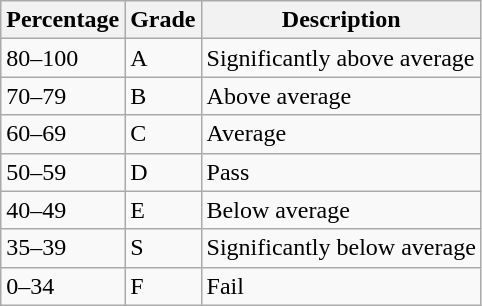<table class="wikitable">
<tr>
<th>Percentage</th>
<th>Grade</th>
<th>Description</th>
</tr>
<tr>
<td>80–100</td>
<td>A</td>
<td>Significantly above average</td>
</tr>
<tr>
<td>70–79</td>
<td>B</td>
<td>Above average</td>
</tr>
<tr>
<td>60–69</td>
<td>C</td>
<td>Average</td>
</tr>
<tr>
<td>50–59</td>
<td>D</td>
<td>Pass</td>
</tr>
<tr>
<td>40–49</td>
<td>E</td>
<td>Below average</td>
</tr>
<tr>
<td>35–39</td>
<td>S</td>
<td>Significantly below average</td>
</tr>
<tr>
<td>0–34</td>
<td>F</td>
<td>Fail</td>
</tr>
</table>
